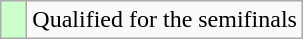<table class="wikitable">
<tr>
<td width=10px bgcolor="#ccffcc"></td>
<td>Qualified for the semifinals</td>
</tr>
</table>
